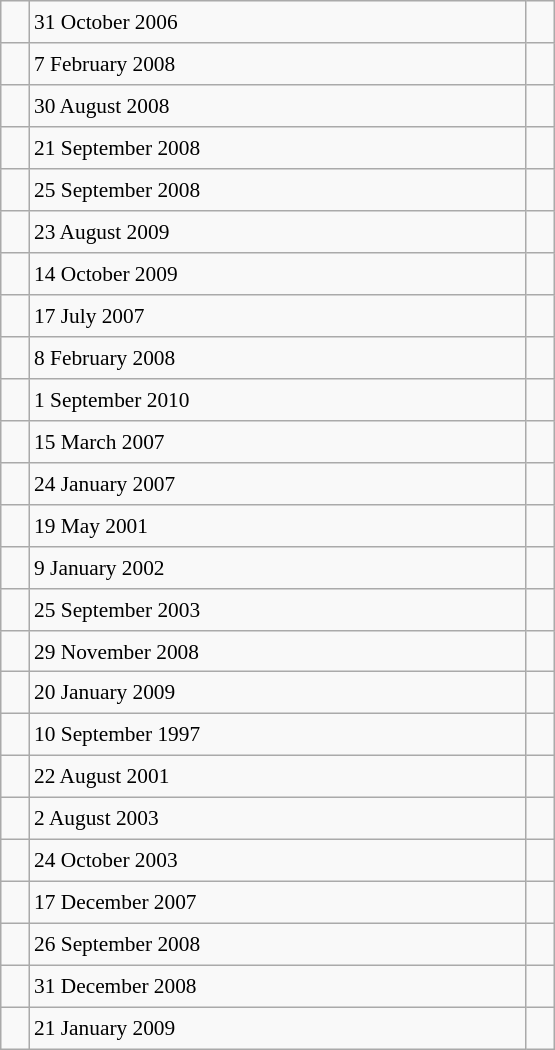<table class="wikitable" style="font-size: 89%; float: left; width: 26em; margin-right: 1em; height: 700px">
<tr>
<td></td>
<td>31 October 2006</td>
<td><small></small></td>
</tr>
<tr>
<td></td>
<td>7 February 2008</td>
<td><small></small></td>
</tr>
<tr>
<td></td>
<td>30 August 2008</td>
<td><small></small></td>
</tr>
<tr>
<td></td>
<td>21 September 2008</td>
<td><small></small></td>
</tr>
<tr>
<td></td>
<td>25 September 2008</td>
<td><small></small></td>
</tr>
<tr>
<td></td>
<td>23 August 2009</td>
<td><small></small></td>
</tr>
<tr>
<td></td>
<td>14 October 2009</td>
<td><small></small></td>
</tr>
<tr>
<td></td>
<td>17 July 2007</td>
<td><small></small></td>
</tr>
<tr>
<td></td>
<td>8 February 2008</td>
<td><small></small></td>
</tr>
<tr>
<td></td>
<td>1 September 2010</td>
<td><small></small></td>
</tr>
<tr>
<td></td>
<td>15 March 2007</td>
<td><small></small></td>
</tr>
<tr>
<td></td>
<td>24 January 2007</td>
<td><small></small></td>
</tr>
<tr>
<td></td>
<td>19 May 2001</td>
<td><small></small></td>
</tr>
<tr>
<td></td>
<td>9 January 2002</td>
<td><small></small></td>
</tr>
<tr>
<td></td>
<td>25 September 2003</td>
<td><small></small></td>
</tr>
<tr>
<td></td>
<td>29 November 2008</td>
<td><small></small></td>
</tr>
<tr>
<td></td>
<td>20 January 2009</td>
<td><small></small></td>
</tr>
<tr>
<td></td>
<td>10 September 1997</td>
<td><small></small></td>
</tr>
<tr>
<td></td>
<td>22 August 2001</td>
<td><small></small></td>
</tr>
<tr>
<td></td>
<td>2 August 2003</td>
<td><small></small></td>
</tr>
<tr>
<td></td>
<td>24 October 2003</td>
<td><small></small></td>
</tr>
<tr>
<td></td>
<td>17 December 2007</td>
<td><small></small></td>
</tr>
<tr>
<td></td>
<td>26 September 2008</td>
<td><small></small></td>
</tr>
<tr>
<td></td>
<td>31 December 2008</td>
<td><small></small></td>
</tr>
<tr>
<td></td>
<td>21 January 2009</td>
<td><small></small></td>
</tr>
</table>
